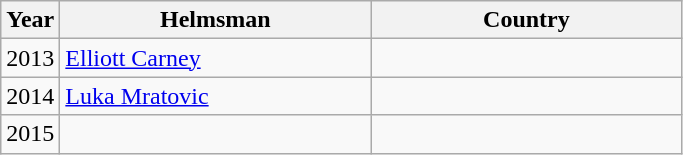<table class=wikitable>
<tr>
<th>Year</th>
<th width=200px>Helmsman</th>
<th width=200px>Country</th>
</tr>
<tr>
<td>2013</td>
<td><a href='#'>Elliott Carney</a></td>
<td></td>
</tr>
<tr>
<td>2014</td>
<td><a href='#'>Luka Mratovic</a></td>
<td></td>
</tr>
<tr>
<td>2015</td>
<td></td>
<td></td>
</tr>
</table>
